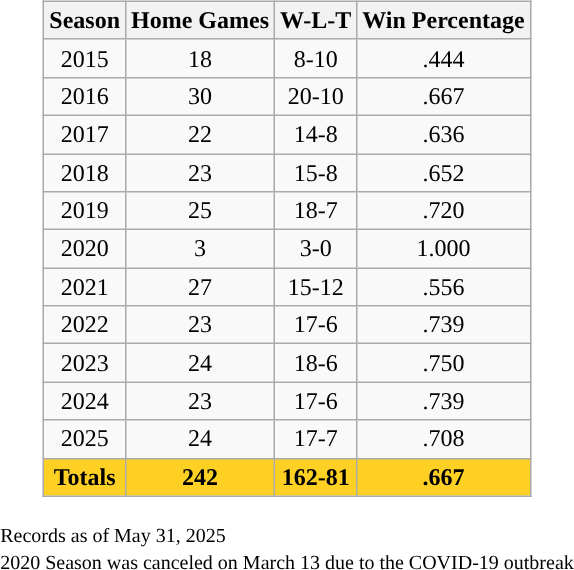<table border="0" style="margin: 1em auto 1em auto">
<tr>
<td valign="top"><br><table class="wikitable sortable" style="margin: 1em auto 1em auto">
<tr>
<th>Season</th>
<th>Home Games</th>
<th>W-L-T</th>
<th>Win Percentage</th>
</tr>
<tr style="text-align:center;">
<td>2015</td>
<td>18</td>
<td>8-10</td>
<td>.444</td>
</tr>
<tr style="text-align:center;">
<td>2016</td>
<td>30</td>
<td>20-10</td>
<td>.667</td>
</tr>
<tr style="text-align:center;">
<td>2017</td>
<td>22</td>
<td>14-8</td>
<td>.636</td>
</tr>
<tr style="text-align:center;">
<td>2018</td>
<td>23</td>
<td>15-8</td>
<td>.652</td>
</tr>
<tr style="text-align:center;">
<td>2019</td>
<td>25</td>
<td>18-7</td>
<td>.720</td>
</tr>
<tr style="text-align:center;">
<td>2020</td>
<td>3</td>
<td>3-0</td>
<td>1.000</td>
</tr>
<tr style="text-align:center;">
<td>2021</td>
<td>27</td>
<td>15-12</td>
<td>.556</td>
</tr>
<tr style="text-align:center;">
<td>2022</td>
<td>23</td>
<td>17-6</td>
<td>.739</td>
</tr>
<tr style="text-align:center;">
<td>2023</td>
<td>24</td>
<td>18-6</td>
<td>.750</td>
</tr>
<tr style="text-align:center;">
<td>2024</td>
<td>23</td>
<td>17-6</td>
<td>.739</td>
</tr>
<tr style="text-align:center;">
<td>2025</td>
<td>24</td>
<td>17-7</td>
<td>.708</td>
</tr>
<tr class="sortbottom" style="text-align:center;">
<th style="background:#fdd023; color:#000;"><strong>Totals</strong></th>
<th style="background:#fdd023; color:#000;"><strong>242</strong></th>
<th style="background:#fdd023; color:#000;"><strong>162-81</strong></th>
<th style="background:#fdd023; color:#000;"><strong>.667</strong></th>
</tr>
</table>
<small>Records as of May 31, 2025</small><br><small>2020 Season was canceled on March 13 due to the COVID-19 outbreak</small>
</td>
</tr>
</table>
